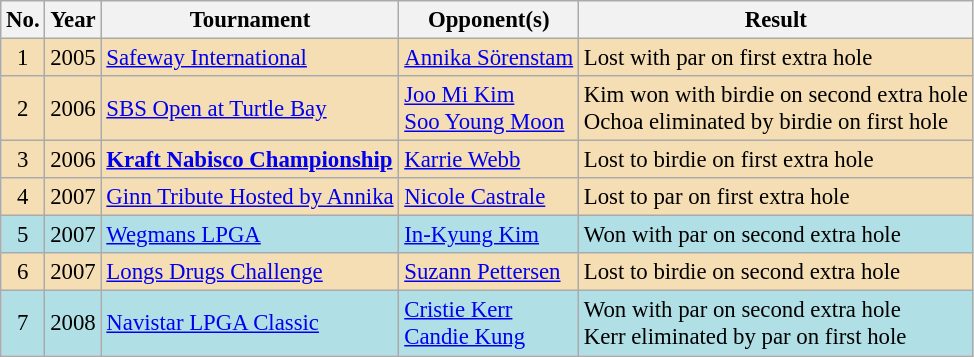<table class="wikitable" style="font-size:95%;">
<tr>
<th>No.</th>
<th>Year</th>
<th>Tournament</th>
<th>Opponent(s)</th>
<th>Result</th>
</tr>
<tr style="background:#F5DEB3;">
<td align=center>1</td>
<td>2005</td>
<td><a href='#'>Safeway International</a></td>
<td> <a href='#'>Annika Sörenstam</a></td>
<td>Lost with par on first extra hole</td>
</tr>
<tr style="background:#F5DEB3;">
<td align=center>2</td>
<td>2006</td>
<td><a href='#'>SBS Open at Turtle Bay</a></td>
<td> <a href='#'>Joo Mi Kim</a><br> <a href='#'>Soo Young Moon</a></td>
<td>Kim won with birdie on second extra hole<br>Ochoa eliminated by birdie on first hole</td>
</tr>
<tr style="background:#F5DEB3;">
<td align=center>3</td>
<td>2006</td>
<td><strong><a href='#'>Kraft Nabisco Championship</a></strong></td>
<td> <a href='#'>Karrie Webb</a></td>
<td>Lost to birdie on first extra hole</td>
</tr>
<tr style="background:#F5DEB3;">
<td align=center>4</td>
<td>2007</td>
<td><a href='#'>Ginn Tribute Hosted by Annika</a></td>
<td> <a href='#'>Nicole Castrale</a></td>
<td>Lost to par on first extra hole</td>
</tr>
<tr style="background:#B0E0E6;">
<td align=center>5</td>
<td>2007</td>
<td><a href='#'>Wegmans LPGA</a></td>
<td> <a href='#'>In-Kyung Kim</a></td>
<td>Won with par on second extra hole</td>
</tr>
<tr style="background:#F5DEB3;">
<td align=center>6</td>
<td>2007</td>
<td><a href='#'>Longs Drugs Challenge</a></td>
<td> <a href='#'>Suzann Pettersen</a></td>
<td>Lost to birdie on second extra hole</td>
</tr>
<tr style="background:#B0E0E6;">
<td align=center>7</td>
<td>2008</td>
<td><a href='#'>Navistar LPGA Classic</a></td>
<td> <a href='#'>Cristie Kerr</a><br> <a href='#'>Candie Kung</a></td>
<td>Won with par on second extra hole<br>Kerr eliminated by par on first hole</td>
</tr>
</table>
